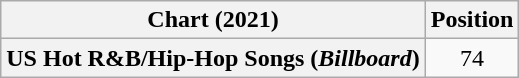<table class="wikitable plainrowheaders" style="text-align:center">
<tr>
<th scope="col">Chart (2021)</th>
<th scope="col">Position</th>
</tr>
<tr>
<th scope="row">US Hot R&B/Hip-Hop Songs (<em>Billboard</em>)</th>
<td>74</td>
</tr>
</table>
